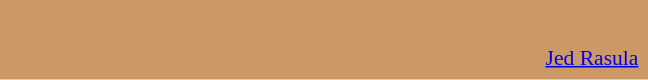<table class="toccolours" style="float: right; margin-left: 2em; margin-right: 1em; font-size: 90%; background:#CC9966; width:30em; max-width: 40%;" cellspacing="5">
<tr>
<td style="text-align: left;"><br></td>
</tr>
<tr>
<td style="text-align: right;"><a href='#'>Jed Rasula</a></td>
</tr>
</table>
